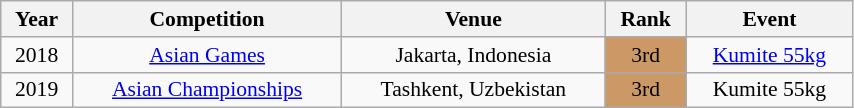<table class="wikitable sortable" width=45% style="font-size:90%; text-align:center;">
<tr>
<th>Year</th>
<th>Competition</th>
<th>Venue</th>
<th>Rank</th>
<th>Event</th>
</tr>
<tr>
<td>2018</td>
<td><a href='#'>Asian Games</a></td>
<td>Jakarta, Indonesia</td>
<td bgcolor="cc9966">3rd</td>
<td><a href='#'>Kumite 55kg</a></td>
</tr>
<tr>
<td>2019</td>
<td><a href='#'>Asian Championships</a></td>
<td>Tashkent, Uzbekistan</td>
<td bgcolor="cc9966">3rd</td>
<td>Kumite 55kg</td>
</tr>
</table>
